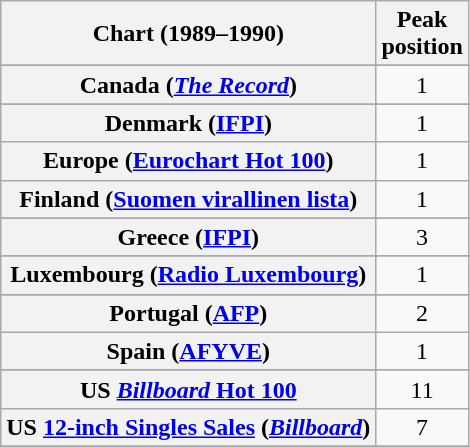<table class="wikitable sortable plainrowheaders" style="text-align:center">
<tr>
<th>Chart (1989–1990)</th>
<th>Peak<br>position</th>
</tr>
<tr>
</tr>
<tr>
</tr>
<tr>
</tr>
<tr>
<th scope="row">Canada (<em><a href='#'>The Record</a></em>)</th>
<td>1</td>
</tr>
<tr>
</tr>
<tr>
</tr>
<tr>
</tr>
<tr>
<th scope="row">Denmark (<a href='#'>IFPI</a>)</th>
<td>1</td>
</tr>
<tr>
<th scope="row">Europe (<a href='#'>Eurochart Hot 100</a>)</th>
<td>1</td>
</tr>
<tr>
<th scope="row">Finland (<a href='#'>Suomen virallinen lista</a>)</th>
<td>1</td>
</tr>
<tr>
</tr>
<tr>
<th scope="row">Greece (<a href='#'>IFPI</a>)</th>
<td>3</td>
</tr>
<tr>
</tr>
<tr>
<th scope="row">Luxembourg (<a href='#'>Radio Luxembourg</a>)</th>
<td align="center">1</td>
</tr>
<tr>
</tr>
<tr>
</tr>
<tr>
</tr>
<tr>
</tr>
<tr>
<th scope="row">Portugal (<a href='#'>AFP</a>)</th>
<td>2</td>
</tr>
<tr>
<th scope="row">Spain (<a href='#'>AFYVE</a>)</th>
<td>1</td>
</tr>
<tr>
</tr>
<tr>
</tr>
<tr>
</tr>
<tr>
<th scope="row">US <a href='#'><em>Billboard</em> Hot 100</a></th>
<td>11</td>
</tr>
<tr>
<th scope="row">US <a href='#'>12-inch Singles Sales</a> (<em><a href='#'>Billboard</a></em>)</th>
<td>7</td>
</tr>
<tr>
</tr>
</table>
